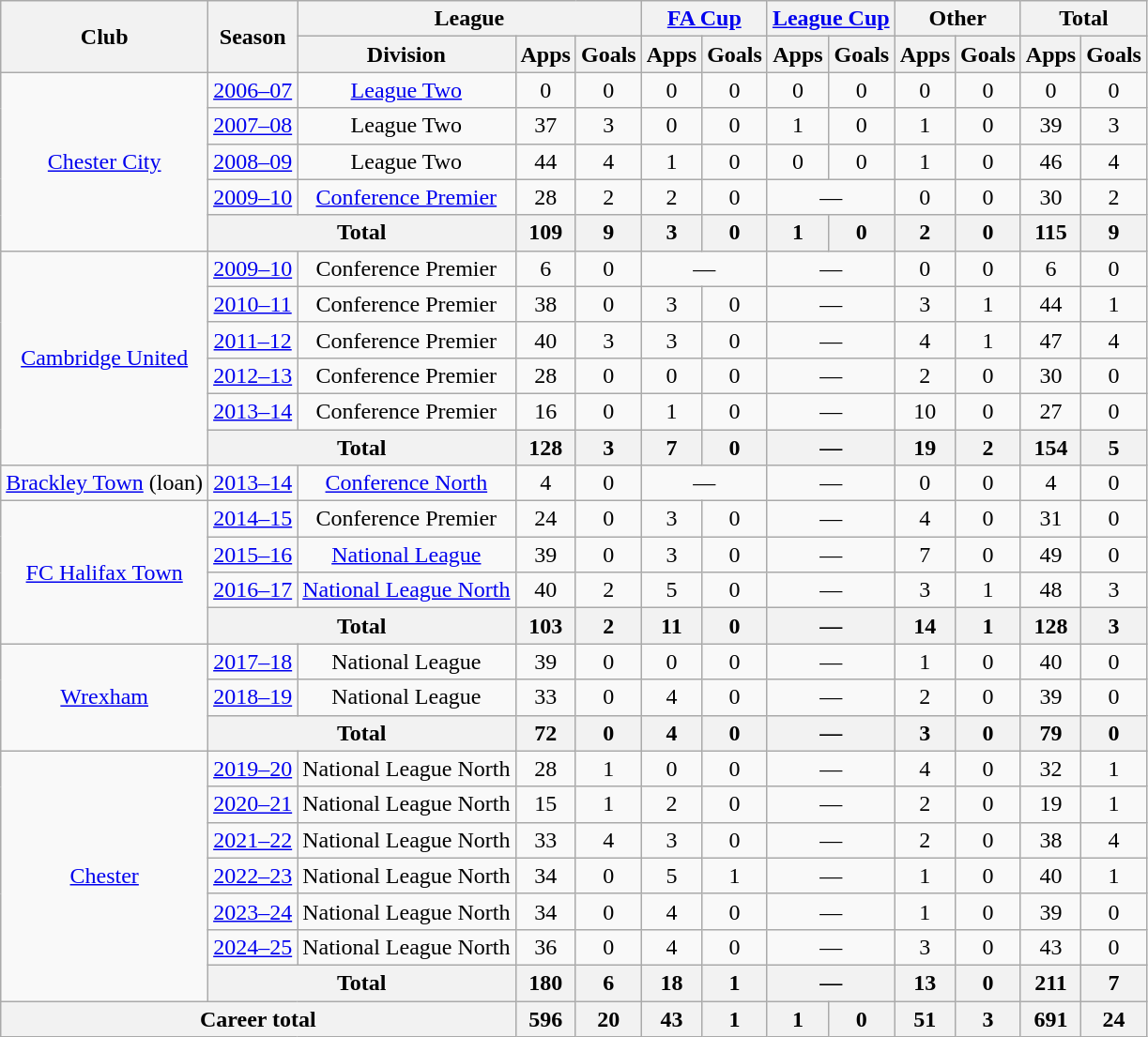<table class=wikitable style="text-align: center">
<tr>
<th rowspan=2>Club</th>
<th rowspan=2>Season</th>
<th colspan=3>League</th>
<th colspan=2><a href='#'>FA Cup</a></th>
<th colspan=2><a href='#'>League Cup</a></th>
<th colspan=2>Other</th>
<th colspan=2>Total</th>
</tr>
<tr>
<th>Division</th>
<th>Apps</th>
<th>Goals</th>
<th>Apps</th>
<th>Goals</th>
<th>Apps</th>
<th>Goals</th>
<th>Apps</th>
<th>Goals</th>
<th>Apps</th>
<th>Goals</th>
</tr>
<tr>
<td rowspan=5><a href='#'>Chester City</a></td>
<td><a href='#'>2006–07</a></td>
<td><a href='#'>League Two</a></td>
<td>0</td>
<td>0</td>
<td>0</td>
<td>0</td>
<td>0</td>
<td>0</td>
<td>0</td>
<td>0</td>
<td>0</td>
<td>0</td>
</tr>
<tr>
<td><a href='#'>2007–08</a></td>
<td>League Two</td>
<td>37</td>
<td>3</td>
<td>0</td>
<td>0</td>
<td>1</td>
<td>0</td>
<td>1</td>
<td>0</td>
<td>39</td>
<td>3</td>
</tr>
<tr>
<td><a href='#'>2008–09</a></td>
<td>League Two</td>
<td>44</td>
<td>4</td>
<td>1</td>
<td>0</td>
<td>0</td>
<td>0</td>
<td>1</td>
<td>0</td>
<td>46</td>
<td>4</td>
</tr>
<tr>
<td><a href='#'>2009–10</a></td>
<td><a href='#'>Conference Premier</a></td>
<td>28</td>
<td>2</td>
<td>2</td>
<td>0</td>
<td colspan=2>—</td>
<td>0</td>
<td>0</td>
<td>30</td>
<td>2</td>
</tr>
<tr>
<th colspan=2>Total</th>
<th>109</th>
<th>9</th>
<th>3</th>
<th>0</th>
<th>1</th>
<th>0</th>
<th>2</th>
<th>0</th>
<th>115</th>
<th>9</th>
</tr>
<tr>
<td rowspan=6><a href='#'>Cambridge United</a></td>
<td><a href='#'>2009–10</a></td>
<td>Conference Premier</td>
<td>6</td>
<td>0</td>
<td colspan=2>—</td>
<td colspan=2>—</td>
<td>0</td>
<td>0</td>
<td>6</td>
<td>0</td>
</tr>
<tr>
<td><a href='#'>2010–11</a></td>
<td>Conference Premier</td>
<td>38</td>
<td>0</td>
<td>3</td>
<td>0</td>
<td colspan=2>—</td>
<td>3</td>
<td>1</td>
<td>44</td>
<td>1</td>
</tr>
<tr>
<td><a href='#'>2011–12</a></td>
<td>Conference Premier</td>
<td>40</td>
<td>3</td>
<td>3</td>
<td>0</td>
<td colspan=2>—</td>
<td>4</td>
<td>1</td>
<td>47</td>
<td>4</td>
</tr>
<tr>
<td><a href='#'>2012–13</a></td>
<td>Conference Premier</td>
<td>28</td>
<td>0</td>
<td>0</td>
<td>0</td>
<td colspan=2>—</td>
<td>2</td>
<td>0</td>
<td>30</td>
<td>0</td>
</tr>
<tr>
<td><a href='#'>2013–14</a></td>
<td>Conference Premier</td>
<td>16</td>
<td>0</td>
<td>1</td>
<td>0</td>
<td colspan=2>—</td>
<td>10</td>
<td>0</td>
<td>27</td>
<td>0</td>
</tr>
<tr>
<th colspan=2>Total</th>
<th>128</th>
<th>3</th>
<th>7</th>
<th>0</th>
<th colspan=2>—</th>
<th>19</th>
<th>2</th>
<th>154</th>
<th>5</th>
</tr>
<tr>
<td><a href='#'>Brackley Town</a> (loan)</td>
<td><a href='#'>2013–14</a></td>
<td><a href='#'>Conference North</a></td>
<td>4</td>
<td>0</td>
<td colspan=2>—</td>
<td colspan=2>—</td>
<td>0</td>
<td>0</td>
<td>4</td>
<td>0</td>
</tr>
<tr>
<td rowspan=4><a href='#'>FC Halifax Town</a></td>
<td><a href='#'>2014–15</a></td>
<td>Conference Premier</td>
<td>24</td>
<td>0</td>
<td>3</td>
<td>0</td>
<td colspan=2>—</td>
<td>4</td>
<td>0</td>
<td>31</td>
<td>0</td>
</tr>
<tr>
<td><a href='#'>2015–16</a></td>
<td><a href='#'>National League</a></td>
<td>39</td>
<td>0</td>
<td>3</td>
<td>0</td>
<td colspan=2>—</td>
<td>7</td>
<td>0</td>
<td>49</td>
<td>0</td>
</tr>
<tr>
<td><a href='#'>2016–17</a></td>
<td><a href='#'>National League North</a></td>
<td>40</td>
<td>2</td>
<td>5</td>
<td>0</td>
<td colspan=2>—</td>
<td>3</td>
<td>1</td>
<td>48</td>
<td>3</td>
</tr>
<tr>
<th colspan=2>Total</th>
<th>103</th>
<th>2</th>
<th>11</th>
<th>0</th>
<th colspan=2>—</th>
<th>14</th>
<th>1</th>
<th>128</th>
<th>3</th>
</tr>
<tr>
<td rowspan=3><a href='#'>Wrexham</a></td>
<td><a href='#'>2017–18</a></td>
<td>National League</td>
<td>39</td>
<td>0</td>
<td>0</td>
<td>0</td>
<td colspan=2>—</td>
<td>1</td>
<td>0</td>
<td>40</td>
<td>0</td>
</tr>
<tr>
<td><a href='#'>2018–19</a></td>
<td>National League</td>
<td>33</td>
<td>0</td>
<td>4</td>
<td>0</td>
<td colspan=2>—</td>
<td>2</td>
<td>0</td>
<td>39</td>
<td>0</td>
</tr>
<tr>
<th colspan=2>Total</th>
<th>72</th>
<th>0</th>
<th>4</th>
<th>0</th>
<th colspan=2>—</th>
<th>3</th>
<th>0</th>
<th>79</th>
<th>0</th>
</tr>
<tr>
<td rowspan=7><a href='#'>Chester</a></td>
<td><a href='#'>2019–20</a></td>
<td>National League North</td>
<td>28</td>
<td>1</td>
<td>0</td>
<td>0</td>
<td colspan="2">—</td>
<td>4</td>
<td>0</td>
<td>32</td>
<td>1</td>
</tr>
<tr>
<td><a href='#'>2020–21</a></td>
<td>National League North</td>
<td>15</td>
<td>1</td>
<td>2</td>
<td>0</td>
<td colspan="2">—</td>
<td>2</td>
<td>0</td>
<td>19</td>
<td>1</td>
</tr>
<tr>
<td><a href='#'>2021–22</a></td>
<td>National League North</td>
<td>33</td>
<td>4</td>
<td>3</td>
<td>0</td>
<td colspan="2">—</td>
<td>2</td>
<td>0</td>
<td>38</td>
<td>4</td>
</tr>
<tr>
<td><a href='#'>2022–23</a></td>
<td>National League North</td>
<td>34</td>
<td>0</td>
<td>5</td>
<td>1</td>
<td colspan="2">—</td>
<td>1</td>
<td>0</td>
<td>40</td>
<td>1</td>
</tr>
<tr>
<td><a href='#'>2023–24</a></td>
<td>National League North</td>
<td>34</td>
<td>0</td>
<td>4</td>
<td>0</td>
<td colspan="2">—</td>
<td>1</td>
<td>0</td>
<td>39</td>
<td>0</td>
</tr>
<tr>
<td><a href='#'>2024–25</a></td>
<td>National League North</td>
<td>36</td>
<td>0</td>
<td>4</td>
<td>0</td>
<td colspan="2">—</td>
<td>3</td>
<td>0</td>
<td>43</td>
<td>0</td>
</tr>
<tr>
<th colspan=2>Total</th>
<th>180</th>
<th>6</th>
<th>18</th>
<th>1</th>
<th colspan=2>—</th>
<th>13</th>
<th>0</th>
<th>211</th>
<th>7</th>
</tr>
<tr>
<th colspan=3>Career total</th>
<th>596</th>
<th>20</th>
<th>43</th>
<th>1</th>
<th>1</th>
<th>0</th>
<th>51</th>
<th>3</th>
<th>691</th>
<th>24</th>
</tr>
</table>
